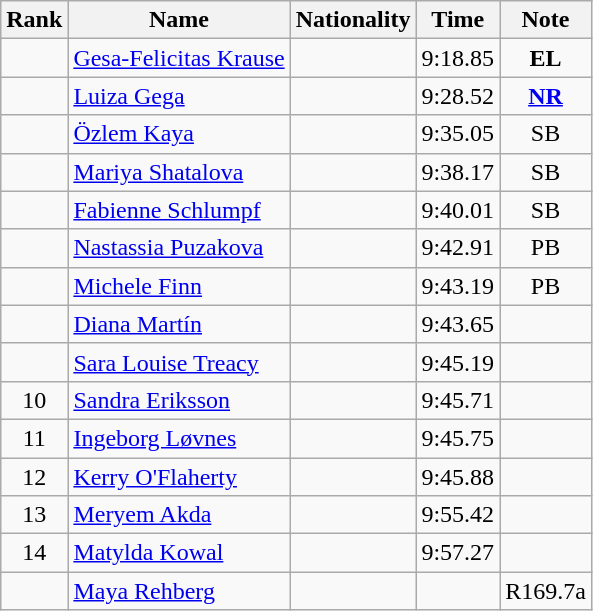<table class="wikitable sortable" style="text-align:center">
<tr>
<th>Rank</th>
<th>Name</th>
<th>Nationality</th>
<th>Time</th>
<th>Note</th>
</tr>
<tr>
<td></td>
<td align=left><a href='#'>Gesa-Felicitas Krause</a></td>
<td align=left></td>
<td>9:18.85</td>
<td><strong>EL</strong></td>
</tr>
<tr>
<td></td>
<td align=left><a href='#'>Luiza Gega</a></td>
<td align=left></td>
<td>9:28.52</td>
<td><strong><a href='#'>NR</a></strong></td>
</tr>
<tr>
<td></td>
<td align=left><a href='#'>Özlem Kaya</a></td>
<td align=left></td>
<td>9:35.05</td>
<td>SB</td>
</tr>
<tr>
<td></td>
<td align=left><a href='#'>Mariya Shatalova</a></td>
<td align=left></td>
<td>9:38.17</td>
<td>SB</td>
</tr>
<tr>
<td></td>
<td align=left><a href='#'>Fabienne Schlumpf</a></td>
<td align=left></td>
<td>9:40.01</td>
<td>SB</td>
</tr>
<tr>
<td></td>
<td align=left><a href='#'>Nastassia Puzakova</a></td>
<td align=left></td>
<td>9:42.91</td>
<td>PB</td>
</tr>
<tr>
<td></td>
<td align=left><a href='#'>Michele Finn</a></td>
<td align=left></td>
<td>9:43.19</td>
<td>PB</td>
</tr>
<tr>
<td></td>
<td align=left><a href='#'>Diana Martín</a></td>
<td align=left></td>
<td>9:43.65</td>
<td></td>
</tr>
<tr>
<td></td>
<td align=left><a href='#'>Sara Louise Treacy</a></td>
<td align=left></td>
<td>9:45.19</td>
<td></td>
</tr>
<tr>
<td>10</td>
<td align=left><a href='#'>Sandra Eriksson</a></td>
<td align=left></td>
<td>9:45.71</td>
<td></td>
</tr>
<tr>
<td>11</td>
<td align=left><a href='#'>Ingeborg Løvnes</a></td>
<td align=left></td>
<td>9:45.75</td>
<td></td>
</tr>
<tr>
<td>12</td>
<td align=left><a href='#'>Kerry O'Flaherty</a></td>
<td align=left></td>
<td>9:45.88</td>
<td></td>
</tr>
<tr>
<td>13</td>
<td align=left><a href='#'>Meryem Akda</a></td>
<td align=left></td>
<td>9:55.42</td>
<td></td>
</tr>
<tr>
<td>14</td>
<td align=left><a href='#'>Matylda Kowal</a></td>
<td align=left></td>
<td>9:57.27</td>
<td></td>
</tr>
<tr>
<td></td>
<td align=left><a href='#'>Maya Rehberg</a></td>
<td align=left></td>
<td></td>
<td>R169.7a</td>
</tr>
</table>
